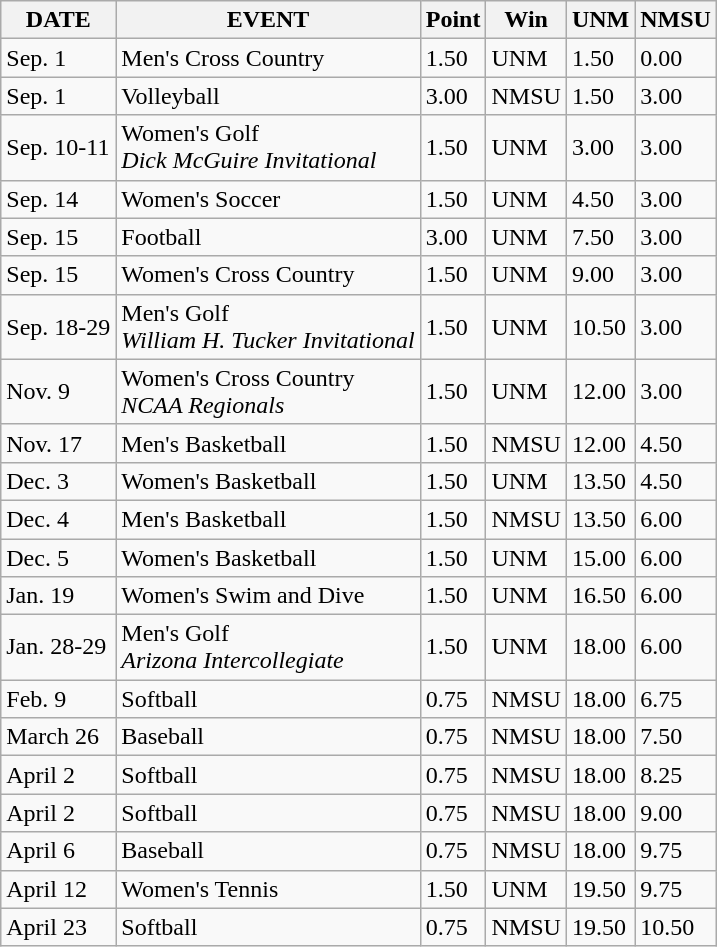<table class="wikitable">
<tr>
<th>DATE</th>
<th>EVENT</th>
<th>Point</th>
<th>Win</th>
<th>UNM</th>
<th>NMSU</th>
</tr>
<tr>
<td>Sep. 1</td>
<td>Men's Cross Country</td>
<td>1.50</td>
<td>UNM</td>
<td>1.50</td>
<td>0.00</td>
</tr>
<tr>
<td>Sep. 1</td>
<td>Volleyball</td>
<td>3.00</td>
<td>NMSU</td>
<td>1.50</td>
<td>3.00</td>
</tr>
<tr>
<td>Sep. 10-11</td>
<td>Women's Golf<br><em>Dick McGuire Invitational</em></td>
<td>1.50</td>
<td>UNM</td>
<td>3.00</td>
<td>3.00</td>
</tr>
<tr>
<td>Sep. 14</td>
<td>Women's Soccer</td>
<td>1.50</td>
<td>UNM</td>
<td>4.50</td>
<td>3.00</td>
</tr>
<tr>
<td>Sep. 15</td>
<td>Football</td>
<td>3.00</td>
<td>UNM</td>
<td>7.50</td>
<td>3.00</td>
</tr>
<tr>
<td>Sep. 15</td>
<td>Women's Cross Country</td>
<td>1.50</td>
<td>UNM</td>
<td>9.00</td>
<td>3.00</td>
</tr>
<tr>
<td>Sep. 18-29</td>
<td>Men's Golf<br><em>William H. Tucker Invitational</em></td>
<td>1.50</td>
<td>UNM</td>
<td>10.50</td>
<td>3.00</td>
</tr>
<tr>
<td>Nov. 9</td>
<td>Women's Cross Country<br><em>NCAA Regionals</em></td>
<td>1.50</td>
<td>UNM</td>
<td>12.00</td>
<td>3.00</td>
</tr>
<tr>
<td>Nov. 17</td>
<td>Men's Basketball</td>
<td>1.50</td>
<td>NMSU</td>
<td>12.00</td>
<td>4.50</td>
</tr>
<tr>
<td>Dec. 3</td>
<td>Women's Basketball</td>
<td>1.50</td>
<td>UNM</td>
<td>13.50</td>
<td>4.50</td>
</tr>
<tr>
<td>Dec. 4</td>
<td>Men's Basketball</td>
<td>1.50</td>
<td>NMSU</td>
<td>13.50</td>
<td>6.00</td>
</tr>
<tr>
<td>Dec. 5</td>
<td>Women's Basketball</td>
<td>1.50</td>
<td>UNM</td>
<td>15.00</td>
<td>6.00</td>
</tr>
<tr>
<td>Jan. 19</td>
<td>Women's Swim and Dive</td>
<td>1.50</td>
<td>UNM</td>
<td>16.50</td>
<td>6.00</td>
</tr>
<tr>
<td>Jan. 28-29</td>
<td>Men's Golf<br><em>Arizona Intercollegiate</em></td>
<td>1.50</td>
<td>UNM</td>
<td>18.00</td>
<td>6.00</td>
</tr>
<tr>
<td>Feb. 9</td>
<td>Softball</td>
<td>0.75</td>
<td>NMSU</td>
<td>18.00</td>
<td>6.75</td>
</tr>
<tr>
<td>March 26</td>
<td>Baseball</td>
<td>0.75</td>
<td>NMSU</td>
<td>18.00</td>
<td>7.50</td>
</tr>
<tr>
<td>April 2</td>
<td>Softball</td>
<td>0.75</td>
<td>NMSU</td>
<td>18.00</td>
<td>8.25</td>
</tr>
<tr>
<td>April 2</td>
<td>Softball</td>
<td>0.75</td>
<td>NMSU</td>
<td>18.00</td>
<td>9.00</td>
</tr>
<tr>
<td>April 6</td>
<td>Baseball</td>
<td>0.75</td>
<td>NMSU</td>
<td>18.00</td>
<td>9.75</td>
</tr>
<tr>
<td>April 12</td>
<td>Women's Tennis</td>
<td>1.50</td>
<td>UNM</td>
<td>19.50</td>
<td>9.75</td>
</tr>
<tr>
<td>April 23</td>
<td>Softball</td>
<td>0.75</td>
<td>NMSU</td>
<td>19.50</td>
<td>10.50</td>
</tr>
</table>
